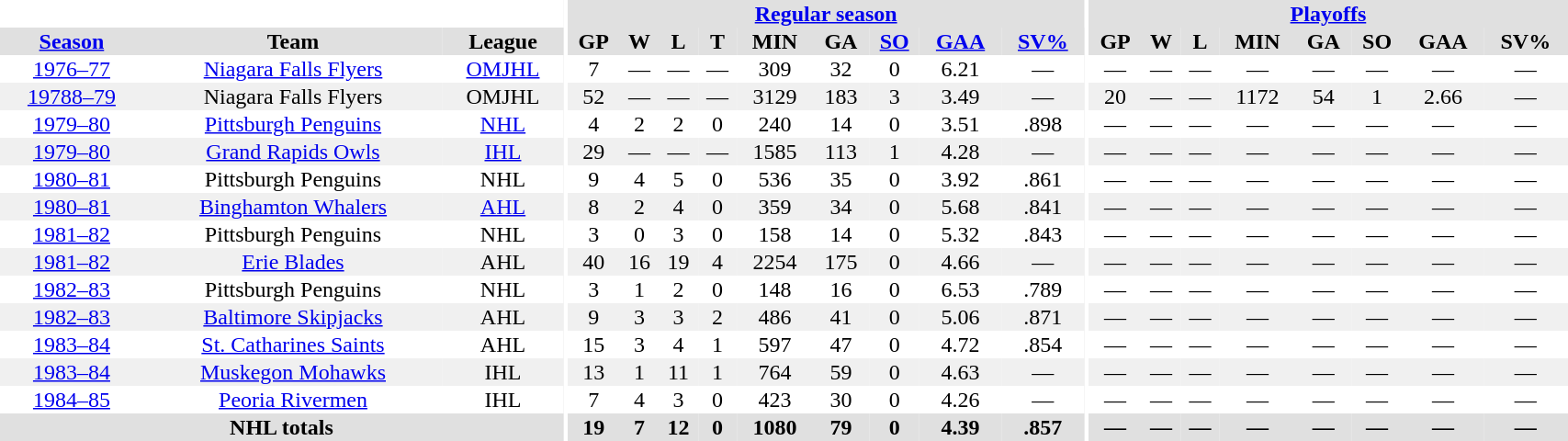<table border="0" cellpadding="1" cellspacing="0" style="width:90%; text-align:center;">
<tr bgcolor="#e0e0e0">
<th colspan="3" bgcolor="#ffffff"></th>
<th rowspan="99" bgcolor="#ffffff"></th>
<th colspan="9" bgcolor="#e0e0e0"><a href='#'>Regular season</a></th>
<th rowspan="99" bgcolor="#ffffff"></th>
<th colspan="8" bgcolor="#e0e0e0"><a href='#'>Playoffs</a></th>
</tr>
<tr bgcolor="#e0e0e0">
<th><a href='#'>Season</a></th>
<th>Team</th>
<th>League</th>
<th>GP</th>
<th>W</th>
<th>L</th>
<th>T</th>
<th>MIN</th>
<th>GA</th>
<th><a href='#'>SO</a></th>
<th><a href='#'>GAA</a></th>
<th><a href='#'>SV%</a></th>
<th>GP</th>
<th>W</th>
<th>L</th>
<th>MIN</th>
<th>GA</th>
<th>SO</th>
<th>GAA</th>
<th>SV%</th>
</tr>
<tr>
<td><a href='#'>1976–77</a></td>
<td><a href='#'>Niagara Falls Flyers</a></td>
<td><a href='#'>OMJHL</a></td>
<td>7</td>
<td>—</td>
<td>—</td>
<td>—</td>
<td>309</td>
<td>32</td>
<td>0</td>
<td>6.21</td>
<td>—</td>
<td>—</td>
<td>—</td>
<td>—</td>
<td>—</td>
<td>—</td>
<td>—</td>
<td>—</td>
<td>—</td>
</tr>
<tr bgcolor="#f0f0f0">
<td><a href='#'>19788–79</a></td>
<td>Niagara Falls Flyers</td>
<td>OMJHL</td>
<td>52</td>
<td>—</td>
<td>—</td>
<td>—</td>
<td>3129</td>
<td>183</td>
<td>3</td>
<td>3.49</td>
<td>—</td>
<td>20</td>
<td>—</td>
<td>—</td>
<td>1172</td>
<td>54</td>
<td>1</td>
<td>2.66</td>
<td>—</td>
</tr>
<tr>
<td><a href='#'>1979–80</a></td>
<td><a href='#'>Pittsburgh Penguins</a></td>
<td><a href='#'>NHL</a></td>
<td>4</td>
<td>2</td>
<td>2</td>
<td>0</td>
<td>240</td>
<td>14</td>
<td>0</td>
<td>3.51</td>
<td>.898</td>
<td>—</td>
<td>—</td>
<td>—</td>
<td>—</td>
<td>—</td>
<td>—</td>
<td>—</td>
<td>—</td>
</tr>
<tr bgcolor="#f0f0f0">
<td><a href='#'>1979–80</a></td>
<td><a href='#'>Grand Rapids Owls</a></td>
<td><a href='#'>IHL</a></td>
<td>29</td>
<td>—</td>
<td>—</td>
<td>—</td>
<td>1585</td>
<td>113</td>
<td>1</td>
<td>4.28</td>
<td>—</td>
<td>—</td>
<td>—</td>
<td>—</td>
<td>—</td>
<td>—</td>
<td>—</td>
<td>—</td>
<td>—</td>
</tr>
<tr>
<td><a href='#'>1980–81</a></td>
<td>Pittsburgh Penguins</td>
<td>NHL</td>
<td>9</td>
<td>4</td>
<td>5</td>
<td>0</td>
<td>536</td>
<td>35</td>
<td>0</td>
<td>3.92</td>
<td>.861</td>
<td>—</td>
<td>—</td>
<td>—</td>
<td>—</td>
<td>—</td>
<td>—</td>
<td>—</td>
<td>—</td>
</tr>
<tr bgcolor="#f0f0f0">
<td><a href='#'>1980–81</a></td>
<td><a href='#'>Binghamton Whalers</a></td>
<td><a href='#'>AHL</a></td>
<td>8</td>
<td>2</td>
<td>4</td>
<td>0</td>
<td>359</td>
<td>34</td>
<td>0</td>
<td>5.68</td>
<td>.841</td>
<td>—</td>
<td>—</td>
<td>—</td>
<td>—</td>
<td>—</td>
<td>—</td>
<td>—</td>
<td>—</td>
</tr>
<tr>
<td><a href='#'>1981–82</a></td>
<td>Pittsburgh Penguins</td>
<td>NHL</td>
<td>3</td>
<td>0</td>
<td>3</td>
<td>0</td>
<td>158</td>
<td>14</td>
<td>0</td>
<td>5.32</td>
<td>.843</td>
<td>—</td>
<td>—</td>
<td>—</td>
<td>—</td>
<td>—</td>
<td>—</td>
<td>—</td>
<td>—</td>
</tr>
<tr bgcolor="#f0f0f0">
<td><a href='#'>1981–82</a></td>
<td><a href='#'>Erie Blades</a></td>
<td>AHL</td>
<td>40</td>
<td>16</td>
<td>19</td>
<td>4</td>
<td>2254</td>
<td>175</td>
<td>0</td>
<td>4.66</td>
<td>—</td>
<td>—</td>
<td>—</td>
<td>—</td>
<td>—</td>
<td>—</td>
<td>—</td>
<td>—</td>
<td>—</td>
</tr>
<tr>
<td><a href='#'>1982–83</a></td>
<td>Pittsburgh Penguins</td>
<td>NHL</td>
<td>3</td>
<td>1</td>
<td>2</td>
<td>0</td>
<td>148</td>
<td>16</td>
<td>0</td>
<td>6.53</td>
<td>.789</td>
<td>—</td>
<td>—</td>
<td>—</td>
<td>—</td>
<td>—</td>
<td>—</td>
<td>—</td>
<td>—</td>
</tr>
<tr bgcolor="#f0f0f0">
<td><a href='#'>1982–83</a></td>
<td><a href='#'>Baltimore Skipjacks</a></td>
<td>AHL</td>
<td>9</td>
<td>3</td>
<td>3</td>
<td>2</td>
<td>486</td>
<td>41</td>
<td>0</td>
<td>5.06</td>
<td>.871</td>
<td>—</td>
<td>—</td>
<td>—</td>
<td>—</td>
<td>—</td>
<td>—</td>
<td>—</td>
<td>—</td>
</tr>
<tr>
<td><a href='#'>1983–84</a></td>
<td><a href='#'>St. Catharines Saints</a></td>
<td>AHL</td>
<td>15</td>
<td>3</td>
<td>4</td>
<td>1</td>
<td>597</td>
<td>47</td>
<td>0</td>
<td>4.72</td>
<td>.854</td>
<td>—</td>
<td>—</td>
<td>—</td>
<td>—</td>
<td>—</td>
<td>—</td>
<td>—</td>
<td>—</td>
</tr>
<tr bgcolor="#f0f0f0">
<td><a href='#'>1983–84</a></td>
<td><a href='#'>Muskegon Mohawks</a></td>
<td>IHL</td>
<td>13</td>
<td>1</td>
<td>11</td>
<td>1</td>
<td>764</td>
<td>59</td>
<td>0</td>
<td>4.63</td>
<td>—</td>
<td>—</td>
<td>—</td>
<td>—</td>
<td>—</td>
<td>—</td>
<td>—</td>
<td>—</td>
<td>—</td>
</tr>
<tr>
<td><a href='#'>1984–85</a></td>
<td><a href='#'>Peoria Rivermen</a></td>
<td>IHL</td>
<td>7</td>
<td>4</td>
<td>3</td>
<td>0</td>
<td>423</td>
<td>30</td>
<td>0</td>
<td>4.26</td>
<td>—</td>
<td>—</td>
<td>—</td>
<td>—</td>
<td>—</td>
<td>—</td>
<td>—</td>
<td>—</td>
<td>—</td>
</tr>
<tr bgcolor="#e0e0e0">
<th colspan=3>NHL totals</th>
<th>19</th>
<th>7</th>
<th>12</th>
<th>0</th>
<th>1080</th>
<th>79</th>
<th>0</th>
<th>4.39</th>
<th>.857</th>
<th>—</th>
<th>—</th>
<th>—</th>
<th>—</th>
<th>—</th>
<th>—</th>
<th>—</th>
<th>—</th>
</tr>
</table>
